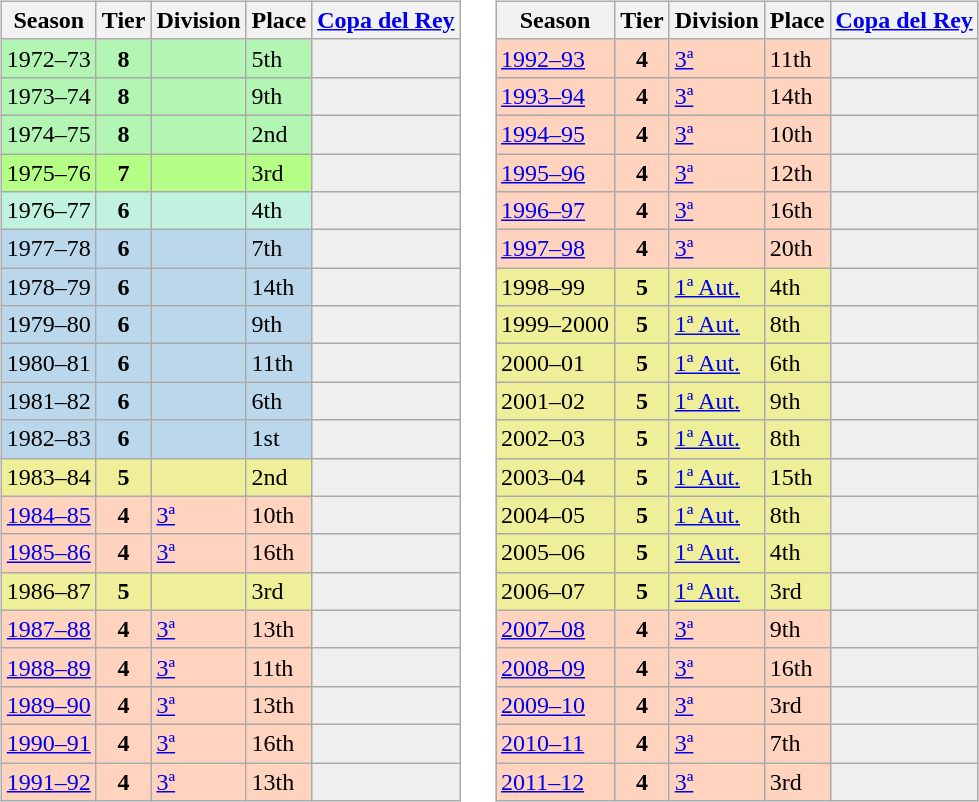<table>
<tr>
<td valign="top" width=49%><br><table class="wikitable">
<tr style="background:#f0f6fa;">
<th>Season</th>
<th>Tier</th>
<th>Division</th>
<th>Place</th>
<th><a href='#'>Copa del Rey</a></th>
</tr>
<tr>
<td style="background:#B3F5B3;">1972–73</td>
<th style="background:#B3F5B3;">8</th>
<td style="background:#B3F5B3;"></td>
<td style="background:#B3F5B3;">5th</td>
<th style="background:#efefef;"></th>
</tr>
<tr>
<td style="background:#B3F5B3;">1973–74</td>
<th style="background:#B3F5B3;">8</th>
<td style="background:#B3F5B3;"></td>
<td style="background:#B3F5B3;">9th</td>
<th style="background:#efefef;"></th>
</tr>
<tr>
<td style="background:#B3F5B3;">1974–75</td>
<th style="background:#B3F5B3;">8</th>
<td style="background:#B3F5B3;"></td>
<td style="background:#B3F5B3;">2nd</td>
<th style="background:#efefef;"></th>
</tr>
<tr>
<td style="background:#B6FF86;">1975–76</td>
<th style="background:#B6FF86;">7</th>
<td style="background:#B6FF86;"></td>
<td style="background:#B6FF86;">3rd</td>
<th style="background:#efefef;"></th>
</tr>
<tr>
<td style="background:#C0F2DF;">1976–77</td>
<th style="background:#C0F2DF;">6</th>
<td style="background:#C0F2DF;"></td>
<td style="background:#C0F2DF;">4th</td>
<th style="background:#efefef;"></th>
</tr>
<tr>
<td style="background:#BBD7EC;">1977–78</td>
<th style="background:#BBD7EC;">6</th>
<td style="background:#BBD7EC;"></td>
<td style="background:#BBD7EC;">7th</td>
<th style="background:#efefef;"></th>
</tr>
<tr>
<td style="background:#BBD7EC;">1978–79</td>
<th style="background:#BBD7EC;">6</th>
<td style="background:#BBD7EC;"></td>
<td style="background:#BBD7EC;">14th</td>
<th style="background:#efefef;"></th>
</tr>
<tr>
<td style="background:#BBD7EC;">1979–80</td>
<th style="background:#BBD7EC;">6</th>
<td style="background:#BBD7EC;"></td>
<td style="background:#BBD7EC;">9th</td>
<th style="background:#efefef;"></th>
</tr>
<tr>
<td style="background:#BBD7EC;">1980–81</td>
<th style="background:#BBD7EC;">6</th>
<td style="background:#BBD7EC;"></td>
<td style="background:#BBD7EC;">11th</td>
<th style="background:#efefef;"></th>
</tr>
<tr>
<td style="background:#BBD7EC;">1981–82</td>
<th style="background:#BBD7EC;">6</th>
<td style="background:#BBD7EC;"></td>
<td style="background:#BBD7EC;">6th</td>
<th style="background:#efefef;"></th>
</tr>
<tr>
<td style="background:#BBD7EC;">1982–83</td>
<th style="background:#BBD7EC;">6</th>
<td style="background:#BBD7EC;"></td>
<td style="background:#BBD7EC;">1st</td>
<th style="background:#efefef;"></th>
</tr>
<tr>
<td style="background:#EFEF99;">1983–84</td>
<th style="background:#EFEF99;">5</th>
<td style="background:#EFEF99;"></td>
<td style="background:#EFEF99;">2nd</td>
<th style="background:#efefef;"></th>
</tr>
<tr>
<td style="background:#FFD3BD;"><a href='#'>1984–85</a></td>
<th style="background:#FFD3BD;">4</th>
<td style="background:#FFD3BD;"><a href='#'>3ª</a></td>
<td style="background:#FFD3BD;">10th</td>
<th style="background:#efefef;"></th>
</tr>
<tr>
<td style="background:#FFD3BD;"><a href='#'>1985–86</a></td>
<th style="background:#FFD3BD;">4</th>
<td style="background:#FFD3BD;"><a href='#'>3ª</a></td>
<td style="background:#FFD3BD;">16th</td>
<th style="background:#efefef;"></th>
</tr>
<tr>
<td style="background:#EFEF99;">1986–87</td>
<th style="background:#EFEF99;">5</th>
<td style="background:#EFEF99;"></td>
<td style="background:#EFEF99;">3rd</td>
<th style="background:#efefef;"></th>
</tr>
<tr>
<td style="background:#FFD3BD;"><a href='#'>1987–88</a></td>
<th style="background:#FFD3BD;">4</th>
<td style="background:#FFD3BD;"><a href='#'>3ª</a></td>
<td style="background:#FFD3BD;">13th</td>
<th style="background:#efefef;"></th>
</tr>
<tr>
<td style="background:#FFD3BD;"><a href='#'>1988–89</a></td>
<th style="background:#FFD3BD;">4</th>
<td style="background:#FFD3BD;"><a href='#'>3ª</a></td>
<td style="background:#FFD3BD;">11th</td>
<th style="background:#efefef;"></th>
</tr>
<tr>
<td style="background:#FFD3BD;"><a href='#'>1989–90</a></td>
<th style="background:#FFD3BD;">4</th>
<td style="background:#FFD3BD;"><a href='#'>3ª</a></td>
<td style="background:#FFD3BD;">13th</td>
<th style="background:#efefef;"></th>
</tr>
<tr>
<td style="background:#FFD3BD;"><a href='#'>1990–91</a></td>
<th style="background:#FFD3BD;">4</th>
<td style="background:#FFD3BD;"><a href='#'>3ª</a></td>
<td style="background:#FFD3BD;">16th</td>
<th style="background:#efefef;"></th>
</tr>
<tr>
<td style="background:#FFD3BD;"><a href='#'>1991–92</a></td>
<th style="background:#FFD3BD;">4</th>
<td style="background:#FFD3BD;"><a href='#'>3ª</a></td>
<td style="background:#FFD3BD;">13th</td>
<th style="background:#efefef;"></th>
</tr>
</table>
</td>
<td valign="top" width=51%><br><table class="wikitable">
<tr style="background:#f0f6fa;">
<th>Season</th>
<th>Tier</th>
<th>Division</th>
<th>Place</th>
<th><a href='#'>Copa del Rey</a></th>
</tr>
<tr>
<td style="background:#FFD3BD;"><a href='#'>1992–93</a></td>
<th style="background:#FFD3BD;">4</th>
<td style="background:#FFD3BD;"><a href='#'>3ª</a></td>
<td style="background:#FFD3BD;">11th</td>
<th style="background:#efefef;"></th>
</tr>
<tr>
<td style="background:#FFD3BD;"><a href='#'>1993–94</a></td>
<th style="background:#FFD3BD;">4</th>
<td style="background:#FFD3BD;"><a href='#'>3ª</a></td>
<td style="background:#FFD3BD;">14th</td>
<th style="background:#efefef;"></th>
</tr>
<tr>
<td style="background:#FFD3BD;"><a href='#'>1994–95</a></td>
<th style="background:#FFD3BD;">4</th>
<td style="background:#FFD3BD;"><a href='#'>3ª</a></td>
<td style="background:#FFD3BD;">10th</td>
<th style="background:#efefef;"></th>
</tr>
<tr>
<td style="background:#FFD3BD;"><a href='#'>1995–96</a></td>
<th style="background:#FFD3BD;">4</th>
<td style="background:#FFD3BD;"><a href='#'>3ª</a></td>
<td style="background:#FFD3BD;">12th</td>
<th style="background:#efefef;"></th>
</tr>
<tr>
<td style="background:#FFD3BD;"><a href='#'>1996–97</a></td>
<th style="background:#FFD3BD;">4</th>
<td style="background:#FFD3BD;"><a href='#'>3ª</a></td>
<td style="background:#FFD3BD;">16th</td>
<th style="background:#efefef;"></th>
</tr>
<tr>
<td style="background:#FFD3BD;"><a href='#'>1997–98</a></td>
<th style="background:#FFD3BD;">4</th>
<td style="background:#FFD3BD;"><a href='#'>3ª</a></td>
<td style="background:#FFD3BD;">20th</td>
<th style="background:#efefef;"></th>
</tr>
<tr>
<td style="background:#EFEF99;">1998–99</td>
<th style="background:#EFEF99;">5</th>
<td style="background:#EFEF99;"><a href='#'>1ª Aut.</a></td>
<td style="background:#EFEF99;">4th</td>
<th style="background:#efefef;"></th>
</tr>
<tr>
<td style="background:#EFEF99;">1999–2000</td>
<th style="background:#EFEF99;">5</th>
<td style="background:#EFEF99;"><a href='#'>1ª Aut.</a></td>
<td style="background:#EFEF99;">8th</td>
<th style="background:#efefef;"></th>
</tr>
<tr>
<td style="background:#EFEF99;">2000–01</td>
<th style="background:#EFEF99;">5</th>
<td style="background:#EFEF99;"><a href='#'>1ª Aut.</a></td>
<td style="background:#EFEF99;">6th</td>
<th style="background:#efefef;"></th>
</tr>
<tr>
<td style="background:#EFEF99;">2001–02</td>
<th style="background:#EFEF99;">5</th>
<td style="background:#EFEF99;"><a href='#'>1ª Aut.</a></td>
<td style="background:#EFEF99;">9th</td>
<th style="background:#efefef;"></th>
</tr>
<tr>
<td style="background:#EFEF99;">2002–03</td>
<th style="background:#EFEF99;">5</th>
<td style="background:#EFEF99;"><a href='#'>1ª Aut.</a></td>
<td style="background:#EFEF99;">8th</td>
<th style="background:#efefef;"></th>
</tr>
<tr>
<td style="background:#EFEF99;">2003–04</td>
<th style="background:#EFEF99;">5</th>
<td style="background:#EFEF99;"><a href='#'>1ª Aut.</a></td>
<td style="background:#EFEF99;">15th</td>
<th style="background:#efefef;"></th>
</tr>
<tr>
<td style="background:#EFEF99;">2004–05</td>
<th style="background:#EFEF99;">5</th>
<td style="background:#EFEF99;"><a href='#'>1ª Aut.</a></td>
<td style="background:#EFEF99;">8th</td>
<th style="background:#efefef;"></th>
</tr>
<tr>
<td style="background:#EFEF99;">2005–06</td>
<th style="background:#EFEF99;">5</th>
<td style="background:#EFEF99;"><a href='#'>1ª Aut.</a></td>
<td style="background:#EFEF99;">4th</td>
<th style="background:#efefef;"></th>
</tr>
<tr>
<td style="background:#EFEF99;">2006–07</td>
<th style="background:#EFEF99;">5</th>
<td style="background:#EFEF99;"><a href='#'>1ª Aut.</a></td>
<td style="background:#EFEF99;">3rd</td>
<th style="background:#efefef;"></th>
</tr>
<tr>
<td style="background:#FFD3BD;"><a href='#'>2007–08</a></td>
<th style="background:#FFD3BD;">4</th>
<td style="background:#FFD3BD;"><a href='#'>3ª</a></td>
<td style="background:#FFD3BD;">9th</td>
<th style="background:#efefef;"></th>
</tr>
<tr>
<td style="background:#FFD3BD;"><a href='#'>2008–09</a></td>
<th style="background:#FFD3BD;">4</th>
<td style="background:#FFD3BD;"><a href='#'>3ª</a></td>
<td style="background:#FFD3BD;">16th</td>
<td style="background:#efefef;"></td>
</tr>
<tr>
<td style="background:#FFD3BD;"><a href='#'>2009–10</a></td>
<th style="background:#FFD3BD;">4</th>
<td style="background:#FFD3BD;"><a href='#'>3ª</a></td>
<td style="background:#FFD3BD;">3rd</td>
<td style="background:#efefef;"></td>
</tr>
<tr>
<td style="background:#FFD3BD;"><a href='#'>2010–11</a></td>
<th style="background:#FFD3BD;">4</th>
<td style="background:#FFD3BD;"><a href='#'>3ª</a></td>
<td style="background:#FFD3BD;">7th</td>
<td style="background:#efefef;"></td>
</tr>
<tr>
<td style="background:#FFD3BD;"><a href='#'>2011–12</a></td>
<th style="background:#FFD3BD;">4</th>
<td style="background:#FFD3BD;"><a href='#'>3ª</a></td>
<td style="background:#FFD3BD;">3rd</td>
<td style="background:#efefef;"></td>
</tr>
</table>
</td>
</tr>
</table>
